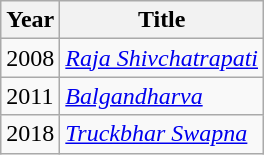<table class="wikitable">
<tr>
<th>Year</th>
<th>Title</th>
</tr>
<tr>
<td>2008</td>
<td><em><a href='#'>Raja Shivchatrapati</a></em></td>
</tr>
<tr>
<td>2011</td>
<td><em><a href='#'>Balgandharva</a></em></td>
</tr>
<tr>
<td>2018</td>
<td><em><a href='#'>Truckbhar Swapna</a></em></td>
</tr>
</table>
